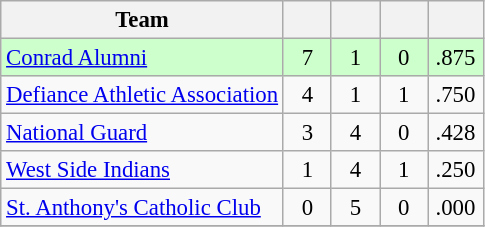<table class="wikitable" style="font-size:95%; text-align:center">
<tr>
<th>Team</th>
<th width="25"></th>
<th width="25"></th>
<th width="25"></th>
<th width="30"></th>
</tr>
<tr style="background:#cfc;">
<td style="text-align:left;"><a href='#'>Conrad Alumni</a></td>
<td>7</td>
<td>1</td>
<td>0</td>
<td>.875</td>
</tr>
<tr>
<td style="text-align:left;"><a href='#'>Defiance Athletic Association</a></td>
<td>4</td>
<td>1</td>
<td>1</td>
<td>.750</td>
</tr>
<tr>
<td style="text-align:left;"><a href='#'>National Guard</a></td>
<td>3</td>
<td>4</td>
<td>0</td>
<td>.428</td>
</tr>
<tr>
<td style="text-align:left;"><a href='#'>West Side Indians</a></td>
<td>1</td>
<td>4</td>
<td>1</td>
<td>.250</td>
</tr>
<tr>
<td style="text-align:left;"><a href='#'>St. Anthony's Catholic Club</a></td>
<td>0</td>
<td>5</td>
<td>0</td>
<td>.000</td>
</tr>
<tr>
</tr>
</table>
